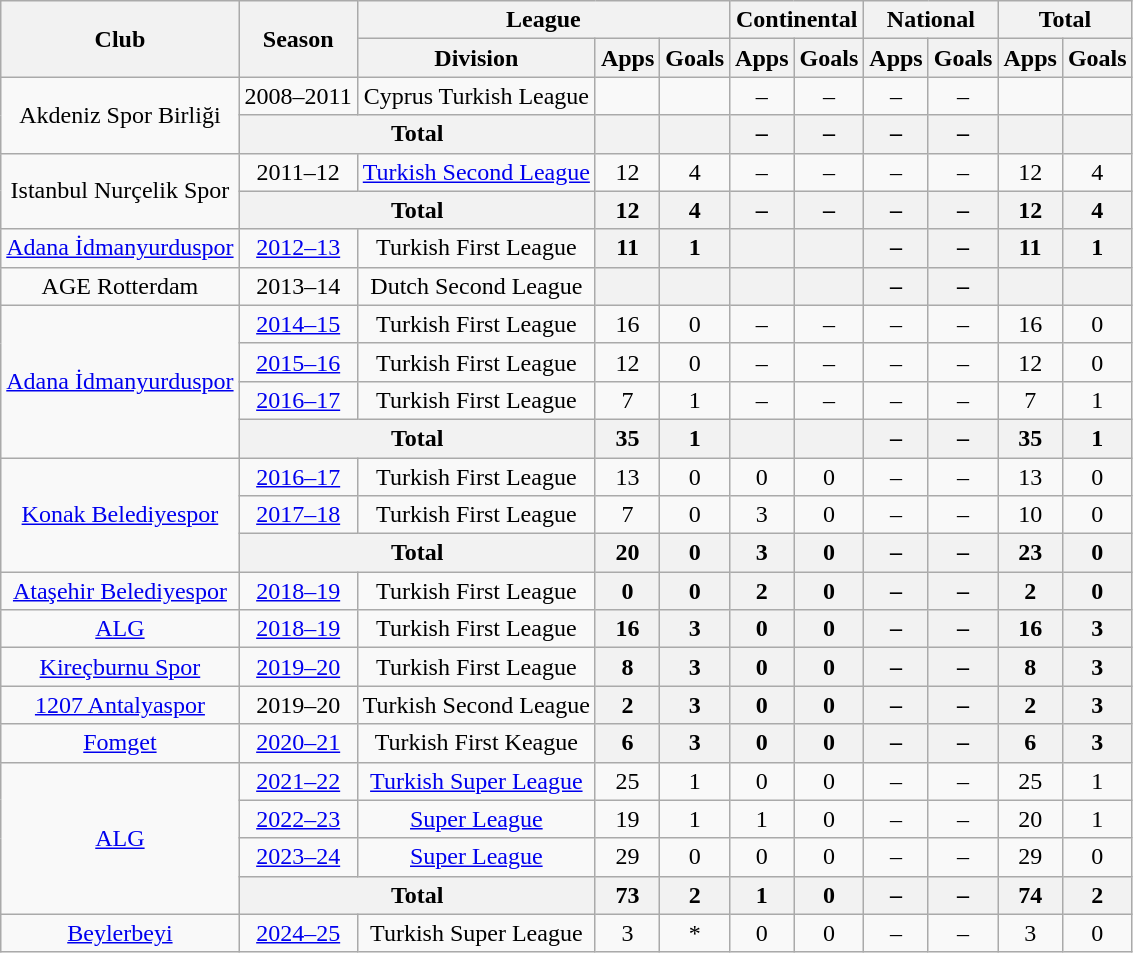<table class="wikitable" style="text-align: center;">
<tr>
<th rowspan="2">Club</th>
<th rowspan="2">Season</th>
<th colspan="3">League</th>
<th colspan="2">Continental</th>
<th colspan="2">National</th>
<th colspan="2">Total</th>
</tr>
<tr>
<th>Division</th>
<th>Apps</th>
<th>Goals</th>
<th>Apps</th>
<th>Goals</th>
<th>Apps</th>
<th>Goals</th>
<th>Apps</th>
<th>Goals</th>
</tr>
<tr>
<td rowspan=2>Akdeniz Spor Birliği</td>
<td>2008–2011</td>
<td>Cyprus Turkish League</td>
<td></td>
<td></td>
<td>–</td>
<td>–</td>
<td>–</td>
<td>–</td>
<td></td>
<td></td>
</tr>
<tr>
<th colspan="2">Total</th>
<th></th>
<th></th>
<th>–</th>
<th>–</th>
<th>–</th>
<th>–</th>
<th></th>
<th></th>
</tr>
<tr>
<td rowspan=2>Istanbul Nurçelik Spor</td>
<td>2011–12</td>
<td><a href='#'>Turkish Second League</a></td>
<td>12</td>
<td>4</td>
<td>–</td>
<td>–</td>
<td>–</td>
<td>–</td>
<td>12</td>
<td>4</td>
</tr>
<tr>
<th colspan="2">Total</th>
<th>12</th>
<th>4</th>
<th>–</th>
<th>–</th>
<th>–</th>
<th>–</th>
<th>12</th>
<th>4</th>
</tr>
<tr>
<td><a href='#'>Adana İdmanyurduspor</a></td>
<td><a href='#'>2012–13</a></td>
<td>Turkish First League</td>
<th>11</th>
<th>1</th>
<th></th>
<th></th>
<th>–</th>
<th>–</th>
<th>11</th>
<th>1</th>
</tr>
<tr>
<td>AGE Rotterdam</td>
<td>2013–14</td>
<td>Dutch Second League</td>
<th></th>
<th></th>
<th></th>
<th></th>
<th>–</th>
<th>–</th>
<th></th>
<th></th>
</tr>
<tr>
<td rowspan=4><a href='#'>Adana İdmanyurduspor</a></td>
<td><a href='#'>2014–15</a></td>
<td>Turkish First League</td>
<td>16</td>
<td>0</td>
<td>–</td>
<td>–</td>
<td>–</td>
<td>–</td>
<td>16</td>
<td>0</td>
</tr>
<tr>
<td><a href='#'>2015–16</a></td>
<td>Turkish First League</td>
<td>12</td>
<td>0</td>
<td>–</td>
<td>–</td>
<td>–</td>
<td>–</td>
<td>12</td>
<td>0</td>
</tr>
<tr>
<td><a href='#'>2016–17</a></td>
<td>Turkish First League</td>
<td>7</td>
<td>1</td>
<td>–</td>
<td>–</td>
<td>–</td>
<td>–</td>
<td>7</td>
<td>1</td>
</tr>
<tr>
<th colspan="2">Total</th>
<th>35</th>
<th>1</th>
<th></th>
<th></th>
<th>–</th>
<th>–</th>
<th>35</th>
<th>1</th>
</tr>
<tr>
<td rowspan=3><a href='#'>Konak Belediyespor</a></td>
<td><a href='#'>2016–17</a></td>
<td>Turkish First League</td>
<td>13</td>
<td>0</td>
<td>0</td>
<td>0</td>
<td>–</td>
<td>–</td>
<td>13</td>
<td>0</td>
</tr>
<tr>
<td><a href='#'>2017–18</a></td>
<td>Turkish First League</td>
<td>7</td>
<td>0</td>
<td>3</td>
<td>0</td>
<td>–</td>
<td>–</td>
<td>10</td>
<td>0</td>
</tr>
<tr>
<th colspan="2">Total</th>
<th>20</th>
<th>0</th>
<th>3</th>
<th>0</th>
<th>–</th>
<th>–</th>
<th>23</th>
<th>0</th>
</tr>
<tr>
<td><a href='#'>Ataşehir Belediyespor</a></td>
<td><a href='#'>2018–19</a></td>
<td>Turkish First League</td>
<th>0</th>
<th>0</th>
<th>2</th>
<th>0</th>
<th>–</th>
<th>–</th>
<th>2</th>
<th>0</th>
</tr>
<tr>
<td><a href='#'>ALG</a></td>
<td><a href='#'>2018–19</a></td>
<td>Turkish First League</td>
<th>16</th>
<th>3</th>
<th>0</th>
<th>0</th>
<th>–</th>
<th>–</th>
<th>16</th>
<th>3</th>
</tr>
<tr>
<td><a href='#'>Kireçburnu Spor</a></td>
<td><a href='#'>2019–20</a></td>
<td>Turkish First League</td>
<th>8</th>
<th>3</th>
<th>0</th>
<th>0</th>
<th>–</th>
<th>–</th>
<th>8</th>
<th>3</th>
</tr>
<tr>
<td><a href='#'>1207 Antalyaspor</a></td>
<td>2019–20</td>
<td>Turkish Second League</td>
<th>2</th>
<th>3</th>
<th>0</th>
<th>0</th>
<th>–</th>
<th>–</th>
<th>2</th>
<th>3</th>
</tr>
<tr>
<td><a href='#'>Fomget</a></td>
<td><a href='#'>2020–21</a></td>
<td>Turkish First Keague</td>
<th>6</th>
<th>3</th>
<th>0</th>
<th>0</th>
<th>–</th>
<th>–</th>
<th>6</th>
<th>3</th>
</tr>
<tr>
<td rowspan=4><a href='#'>ALG</a></td>
<td><a href='#'>2021–22</a></td>
<td><a href='#'>Turkish Super League</a></td>
<td>25</td>
<td>1</td>
<td>0</td>
<td>0</td>
<td>–</td>
<td>–</td>
<td>25</td>
<td>1</td>
</tr>
<tr>
<td><a href='#'>2022–23</a></td>
<td><a href='#'>Super League</a></td>
<td>19</td>
<td>1</td>
<td>1</td>
<td>0</td>
<td>–</td>
<td>–</td>
<td>20</td>
<td>1</td>
</tr>
<tr>
<td><a href='#'>2023–24</a></td>
<td><a href='#'>Super League</a></td>
<td>29</td>
<td>0</td>
<td>0</td>
<td>0</td>
<td>–</td>
<td>–</td>
<td>29</td>
<td>0</td>
</tr>
<tr>
<th colspan="2">Total</th>
<th>73</th>
<th>2</th>
<th>1</th>
<th>0</th>
<th>–</th>
<th>–</th>
<th>74</th>
<th>2</th>
</tr>
<tr>
<td><a href='#'>Beylerbeyi</a></td>
<td><a href='#'>2024–25</a></td>
<td>Turkish Super League</td>
<td>3</td>
<td>*</td>
<td>0</td>
<td>0</td>
<td>–</td>
<td>–</td>
<td>3</td>
<td>0</td>
</tr>
</table>
